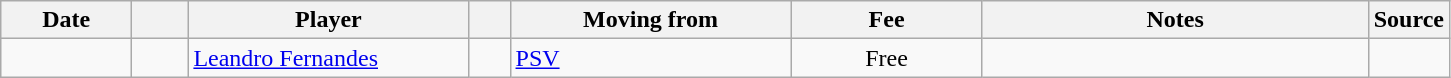<table class="wikitable sortable">
<tr>
<th style="width:80px;">Date</th>
<th style="width:30px;"></th>
<th style="width:180px;">Player</th>
<th style="width:20px;"></th>
<th style="width:180px;">Moving from</th>
<th style="width:120px;" class="unsortable">Fee</th>
<th style="width:250px;" class="unsortable">Notes</th>
<th style="width:20px;">Source</th>
</tr>
<tr>
<td></td>
<td align=center></td>
<td> <a href='#'>Leandro Fernandes</a></td>
<td align=center></td>
<td> <a href='#'>PSV</a></td>
<td align=center>Free</td>
<td align=center></td>
<td><small></small></td>
</tr>
</table>
